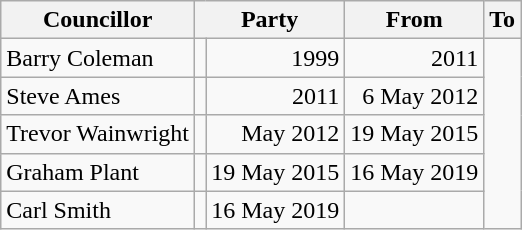<table class=wikitable>
<tr>
<th>Councillor</th>
<th colspan=2>Party</th>
<th>From</th>
<th>To</th>
</tr>
<tr>
<td>Barry Coleman</td>
<td></td>
<td align=right>1999</td>
<td align=right>2011</td>
</tr>
<tr>
<td>Steve Ames</td>
<td></td>
<td align=right>2011</td>
<td align=right>6 May 2012</td>
</tr>
<tr>
<td>Trevor Wainwright</td>
<td></td>
<td align=right>May 2012</td>
<td align=right>19 May 2015</td>
</tr>
<tr>
<td>Graham Plant</td>
<td></td>
<td align=right>19 May 2015</td>
<td align=right>16 May 2019</td>
</tr>
<tr>
<td>Carl Smith</td>
<td></td>
<td align=right>16 May 2019</td>
<td></td>
</tr>
</table>
